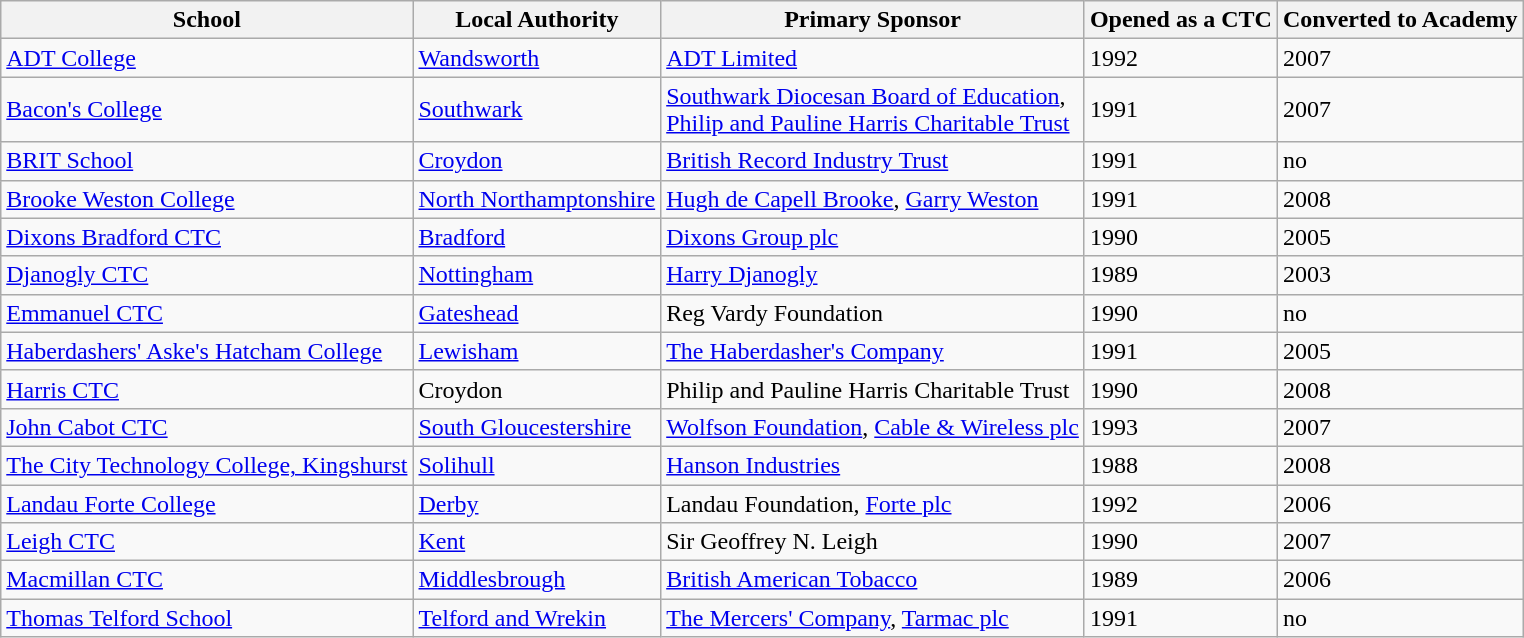<table class="wikitable sortable">
<tr>
<th>School</th>
<th>Local Authority</th>
<th>Primary Sponsor</th>
<th>Opened as a CTC</th>
<th>Converted to Academy</th>
</tr>
<tr>
<td><a href='#'>ADT College</a></td>
<td><a href='#'>Wandsworth</a></td>
<td><a href='#'>ADT Limited</a></td>
<td>1992</td>
<td>2007</td>
</tr>
<tr>
<td><a href='#'>Bacon's College</a></td>
<td><a href='#'>Southwark</a></td>
<td><a href='#'>Southwark Diocesan Board of Education</a>,<br><a href='#'>Philip and Pauline Harris Charitable Trust</a></td>
<td>1991</td>
<td>2007</td>
</tr>
<tr>
<td><a href='#'>BRIT School</a></td>
<td><a href='#'>Croydon</a></td>
<td><a href='#'>British Record Industry Trust</a></td>
<td>1991</td>
<td>no</td>
</tr>
<tr>
<td><a href='#'>Brooke Weston College</a></td>
<td><a href='#'>North Northamptonshire</a></td>
<td><a href='#'>Hugh de Capell Brooke</a>, <a href='#'>Garry Weston</a></td>
<td>1991</td>
<td>2008</td>
</tr>
<tr>
<td><a href='#'>Dixons Bradford CTC</a></td>
<td><a href='#'>Bradford</a></td>
<td><a href='#'>Dixons Group plc</a></td>
<td>1990</td>
<td>2005</td>
</tr>
<tr>
<td><a href='#'>Djanogly CTC</a></td>
<td><a href='#'>Nottingham</a></td>
<td><a href='#'>Harry Djanogly</a></td>
<td>1989</td>
<td>2003</td>
</tr>
<tr>
<td><a href='#'>Emmanuel CTC</a></td>
<td><a href='#'>Gateshead</a></td>
<td>Reg Vardy Foundation</td>
<td>1990</td>
<td>no</td>
</tr>
<tr>
<td><a href='#'>Haberdashers' Aske's Hatcham College</a></td>
<td><a href='#'>Lewisham</a></td>
<td><a href='#'>The Haberdasher's Company</a></td>
<td>1991</td>
<td>2005</td>
</tr>
<tr>
<td><a href='#'>Harris CTC</a></td>
<td>Croydon</td>
<td>Philip and Pauline Harris Charitable Trust</td>
<td>1990</td>
<td>2008</td>
</tr>
<tr>
<td><a href='#'>John Cabot CTC</a></td>
<td><a href='#'>South Gloucestershire</a></td>
<td><a href='#'>Wolfson Foundation</a>, <a href='#'>Cable & Wireless plc</a></td>
<td>1993</td>
<td>2007</td>
</tr>
<tr>
<td><a href='#'>The City Technology College, Kingshurst</a></td>
<td><a href='#'>Solihull</a></td>
<td><a href='#'>Hanson Industries</a></td>
<td>1988</td>
<td>2008</td>
</tr>
<tr>
<td><a href='#'>Landau Forte College</a></td>
<td><a href='#'>Derby</a></td>
<td>Landau Foundation, <a href='#'>Forte plc</a></td>
<td>1992</td>
<td>2006</td>
</tr>
<tr>
<td><a href='#'>Leigh CTC</a></td>
<td><a href='#'>Kent</a></td>
<td>Sir Geoffrey N. Leigh</td>
<td>1990</td>
<td>2007</td>
</tr>
<tr>
<td><a href='#'>Macmillan CTC</a></td>
<td><a href='#'>Middlesbrough</a></td>
<td><a href='#'>British American Tobacco</a></td>
<td>1989</td>
<td>2006</td>
</tr>
<tr>
<td><a href='#'>Thomas Telford School</a></td>
<td><a href='#'>Telford and Wrekin</a></td>
<td><a href='#'>The Mercers' Company</a>, <a href='#'>Tarmac plc</a></td>
<td>1991</td>
<td>no</td>
</tr>
</table>
